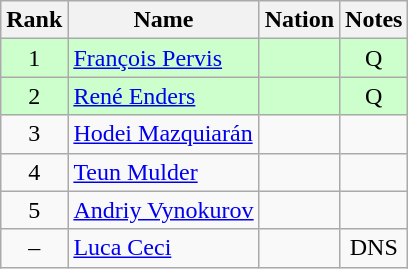<table class="wikitable sortable" style="text-align:center">
<tr>
<th>Rank</th>
<th>Name</th>
<th>Nation</th>
<th>Notes</th>
</tr>
<tr bgcolor=ccffcc>
<td>1</td>
<td align=left><a href='#'>François Pervis</a></td>
<td align=left></td>
<td>Q</td>
</tr>
<tr bgcolor=ccffcc>
<td>2</td>
<td align=left><a href='#'>René Enders</a></td>
<td align=left></td>
<td>Q</td>
</tr>
<tr>
<td>3</td>
<td align=left><a href='#'>Hodei Mazquiarán</a></td>
<td align=left></td>
<td></td>
</tr>
<tr>
<td>4</td>
<td align=left><a href='#'>Teun Mulder</a></td>
<td align=left></td>
<td></td>
</tr>
<tr>
<td>5</td>
<td align=left><a href='#'>Andriy Vynokurov</a></td>
<td align=left></td>
<td></td>
</tr>
<tr>
<td>–</td>
<td align=left><a href='#'>Luca Ceci</a></td>
<td align=left></td>
<td>DNS</td>
</tr>
</table>
